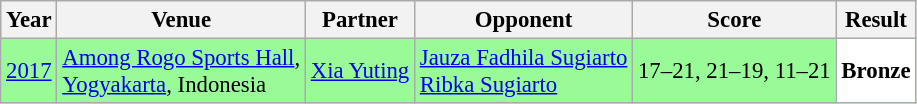<table class="sortable wikitable" style="font-size: 95%;">
<tr>
<th>Year</th>
<th>Venue</th>
<th>Partner</th>
<th>Opponent</th>
<th>Score</th>
<th>Result</th>
</tr>
<tr style="background:#98FB98">
<td align="center"><a href='#'>2017</a></td>
<td align="left"><a href='#'>Among Rogo Sports Hall</a>,<br><a href='#'>Yogyakarta</a>, Indonesia</td>
<td align="left"> <a href='#'>Xia Yuting</a></td>
<td align="left"> <a href='#'>Jauza Fadhila Sugiarto</a><br> <a href='#'>Ribka Sugiarto</a></td>
<td align="left">17–21, 21–19, 11–21</td>
<td style="text-align:left; background:white"> <strong>Bronze</strong></td>
</tr>
</table>
